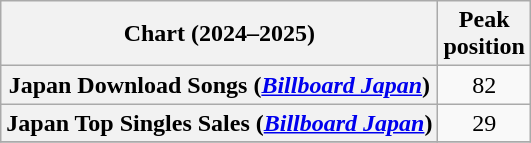<table class="wikitable sortable plainrowheaders" style="text-align:center">
<tr>
<th scope="col">Chart (2024–2025)</th>
<th scope="col">Peak<br>position</th>
</tr>
<tr>
<th scope="row">Japan Download Songs (<em><a href='#'>Billboard Japan</a></em>)</th>
<td>82</td>
</tr>
<tr>
<th scope="row">Japan Top Singles Sales (<em><a href='#'>Billboard Japan</a></em>)<br></th>
<td>29</td>
</tr>
<tr>
</tr>
</table>
